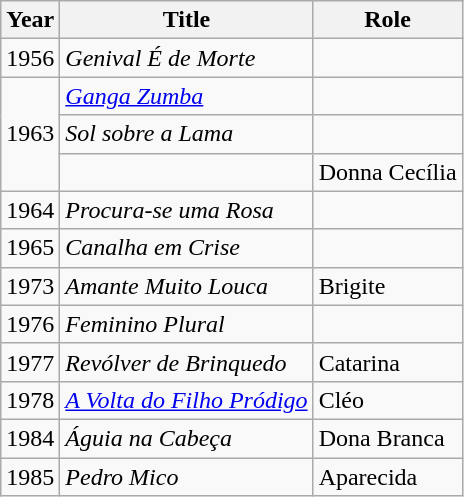<table class="wikitable">
<tr>
<th>Year</th>
<th>Title</th>
<th>Role</th>
</tr>
<tr>
<td>1956</td>
<td><em>Genival É de Morte</em></td>
<td></td>
</tr>
<tr>
<td rowspan=3>1963</td>
<td><em><a href='#'>Ganga Zumba</a></em></td>
<td></td>
</tr>
<tr>
<td><em>Sol sobre a Lama</em></td>
<td></td>
</tr>
<tr>
<td><em></em></td>
<td>Donna Cecília</td>
</tr>
<tr>
<td>1964</td>
<td><em>Procura-se uma Rosa</em></td>
<td></td>
</tr>
<tr>
<td>1965</td>
<td><em>Canalha em Crise</em></td>
<td></td>
</tr>
<tr>
<td>1973</td>
<td><em>Amante Muito Louca</em></td>
<td>Brigite</td>
</tr>
<tr>
<td>1976</td>
<td><em>Feminino Plural</em></td>
<td></td>
</tr>
<tr>
<td>1977</td>
<td><em>Revólver de Brinquedo</em></td>
<td>Catarina</td>
</tr>
<tr>
<td>1978</td>
<td><em><a href='#'>A Volta do Filho Pródigo</a></em></td>
<td>Cléo</td>
</tr>
<tr>
<td>1984</td>
<td><em>Águia na Cabeça</em></td>
<td>Dona Branca</td>
</tr>
<tr>
<td>1985</td>
<td><em>Pedro Mico</em></td>
<td>Aparecida</td>
</tr>
</table>
